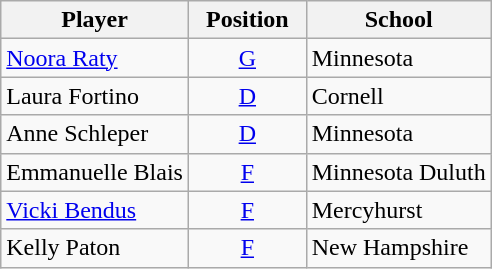<table class="wikitable">
<tr>
<th>Player</th>
<th>  Position  </th>
<th>School</th>
</tr>
<tr>
<td><a href='#'>Noora Raty</a></td>
<td align=center><a href='#'>G</a></td>
<td>Minnesota</td>
</tr>
<tr>
<td>Laura Fortino</td>
<td align=center><a href='#'>D</a></td>
<td>Cornell</td>
</tr>
<tr>
<td>Anne Schleper</td>
<td align=center><a href='#'>D</a></td>
<td>Minnesota</td>
</tr>
<tr>
<td>Emmanuelle Blais</td>
<td align=center><a href='#'>F</a></td>
<td>Minnesota Duluth</td>
</tr>
<tr>
<td><a href='#'>Vicki Bendus</a></td>
<td align=center><a href='#'>F</a></td>
<td>Mercyhurst</td>
</tr>
<tr>
<td>Kelly Paton</td>
<td align=center><a href='#'>F</a></td>
<td>New Hampshire</td>
</tr>
</table>
